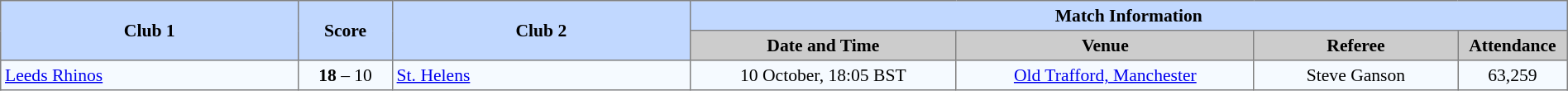<table border=1 style="border-collapse:collapse; font-size:90%; text-align:center;" cellpadding=3 cellspacing=0 width=100%>
<tr bgcolor=#C1D8FF>
<th rowspan=2 width=19%>Club 1</th>
<th rowspan=2 width=6%>Score</th>
<th rowspan=2 width=19%>Club 2</th>
<th colspan=6>Match Information</th>
</tr>
<tr bgcolor=#CCCCCC>
<th width=17%>Date and Time</th>
<th width=19%>Venue</th>
<th width=13%>Referee</th>
<th width=7%>Attendance</th>
</tr>
<tr bgcolor=#F5FAFF>
<td align=left> <a href='#'>Leeds Rhinos</a></td>
<td><strong>18</strong> – 10</td>
<td align=left> <a href='#'>St. Helens</a></td>
<td>10 October, 18:05 BST</td>
<td><a href='#'>Old Trafford, Manchester</a></td>
<td>Steve Ganson</td>
<td>63,259</td>
</tr>
</table>
